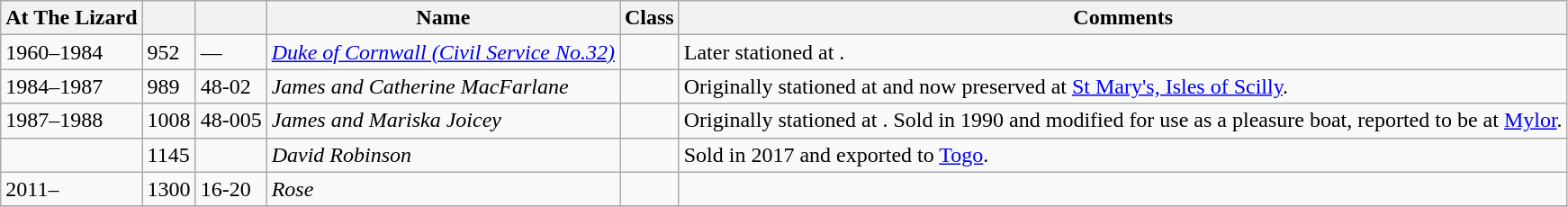<table class="wikitable sortable">
<tr>
<th>At The Lizard</th>
<th></th>
<th></th>
<th>Name</th>
<th>Class</th>
<th class=unsortable>Comments</th>
</tr>
<tr>
<td>1960–1984</td>
<td>952</td>
<td>—</td>
<td><a href='#'><em>Duke of Cornwall (Civil Service No.32)</em></a></td>
<td></td>
<td>Later stationed at .</td>
</tr>
<tr>
<td>1984–1987</td>
<td>989</td>
<td>48-02</td>
<td><em>James and Catherine MacFarlane</em></td>
<td></td>
<td>Originally stationed at  and now preserved at <a href='#'>St Mary's, Isles of Scilly</a>.</td>
</tr>
<tr>
<td>1987–1988</td>
<td>1008</td>
<td>48-005</td>
<td><em>James and Mariska Joicey</em></td>
<td></td>
<td>Originally stationed at . Sold in 1990 and modified for use as a pleasure boat, reported to be at <a href='#'>Mylor</a>.</td>
</tr>
<tr>
<td></td>
<td>1145</td>
<td></td>
<td><em>David Robinson</em></td>
<td></td>
<td>Sold in 2017 and exported to <a href='#'>Togo</a>.</td>
</tr>
<tr>
<td>2011–</td>
<td>1300</td>
<td>16-20</td>
<td><em>Rose</em></td>
<td></td>
<td></td>
</tr>
<tr>
</tr>
</table>
